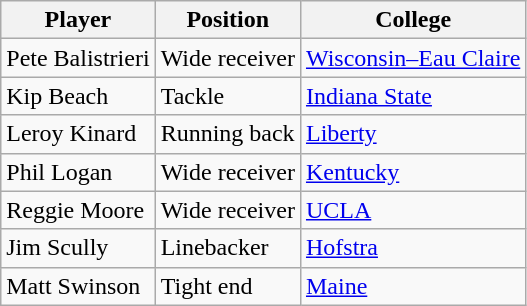<table class="wikitable">
<tr>
<th>Player</th>
<th>Position</th>
<th>College</th>
</tr>
<tr>
<td>Pete Balistrieri</td>
<td>Wide receiver</td>
<td><a href='#'>Wisconsin–Eau Claire</a></td>
</tr>
<tr>
<td>Kip Beach</td>
<td>Tackle</td>
<td><a href='#'>Indiana State</a></td>
</tr>
<tr>
<td>Leroy Kinard</td>
<td>Running back</td>
<td><a href='#'>Liberty</a></td>
</tr>
<tr>
<td>Phil Logan</td>
<td>Wide receiver</td>
<td><a href='#'>Kentucky</a></td>
</tr>
<tr>
<td>Reggie Moore</td>
<td>Wide receiver</td>
<td><a href='#'>UCLA</a></td>
</tr>
<tr>
<td>Jim Scully</td>
<td>Linebacker</td>
<td><a href='#'>Hofstra</a></td>
</tr>
<tr>
<td>Matt Swinson</td>
<td>Tight end</td>
<td><a href='#'>Maine</a></td>
</tr>
</table>
